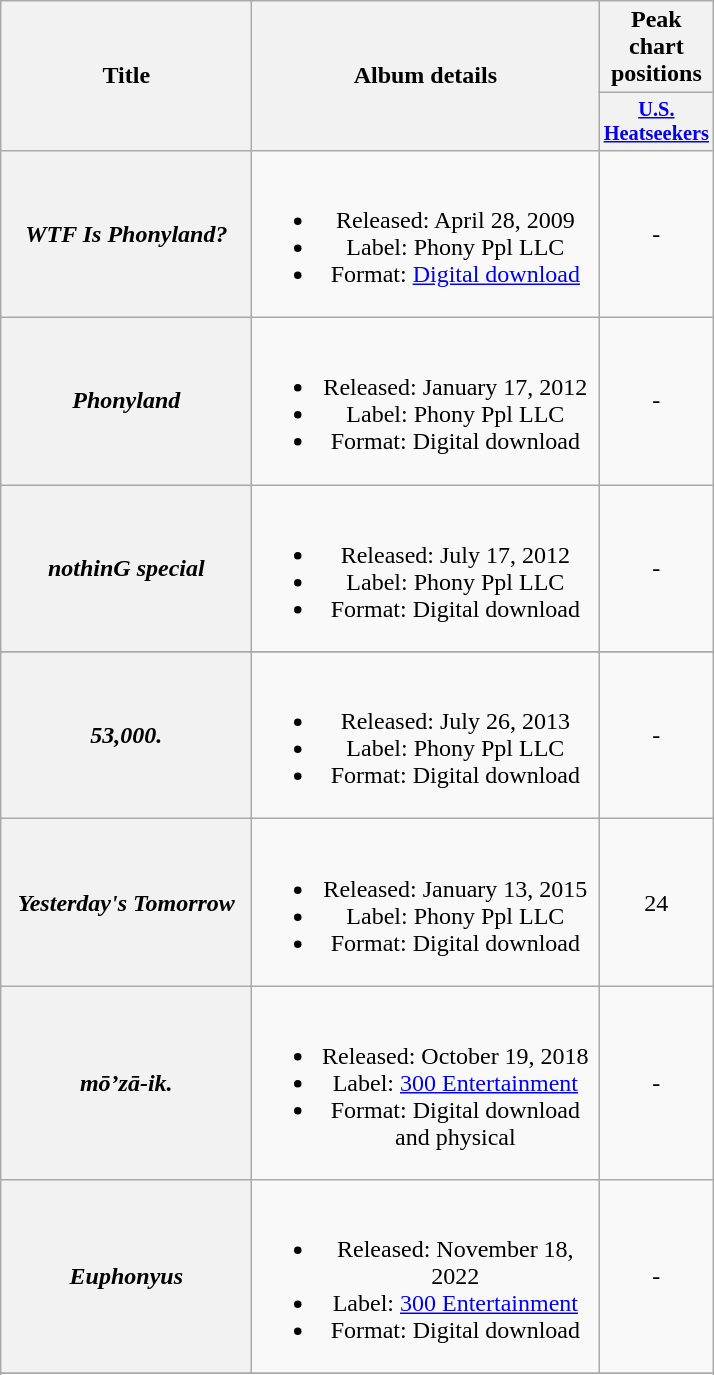<table class="wikitable plainrowheaders" style="text-align:center;">
<tr>
<th scope="col" rowspan="2" style="width:10em;">Title</th>
<th scope="col" rowspan="2" style="width:14em;">Album details</th>
<th scope="col" colspan="1">Peak chart positions</th>
</tr>
<tr>
<th scope="col" style="width:3em;font-size:85%;"><a href='#'>U.S. Heatseekers</a><br></th>
</tr>
<tr>
<th scope="row"><em>WTF Is Phonyland?</em></th>
<td><br><ul><li>Released: April 28, 2009</li><li>Label: Phony Ppl LLC</li><li>Format: <a href='#'>Digital download</a></li></ul></td>
<td>-</td>
</tr>
<tr>
<th scope="row"><em>Phonyland</em></th>
<td><br><ul><li>Released: January 17, 2012</li><li>Label: Phony Ppl LLC</li><li>Format: Digital download</li></ul></td>
<td>-</td>
</tr>
<tr>
<th scope="row"><em>nothinG special</em></th>
<td><br><ul><li>Released: July 17, 2012</li><li>Label: Phony Ppl LLC</li><li>Format: Digital download</li></ul></td>
<td>-</td>
</tr>
<tr>
</tr>
<tr>
<th scope="row"><em>53,000.</em></th>
<td><br><ul><li>Released: July 26, 2013</li><li>Label: Phony Ppl LLC</li><li>Format: Digital download</li></ul></td>
<td>-</td>
</tr>
<tr>
<th scope="row"><em>Yesterday's Tomorrow</em></th>
<td><br><ul><li>Released: January 13, 2015</li><li>Label: Phony Ppl LLC</li><li>Format: Digital download</li></ul></td>
<td>24</td>
</tr>
<tr>
<th scope="row"><em>mō’zā-ik.</em></th>
<td><br><ul><li>Released: October 19, 2018</li><li>Label: <a href='#'>300 Entertainment</a></li><li>Format: Digital download and physical</li></ul></td>
<td>-</td>
</tr>
<tr>
<th scope="row"><em>Euphonyus</em></th>
<td><br><ul><li>Released: November 18, 2022</li><li>Label: <a href='#'>300 Entertainment</a></li><li>Format: Digital download</li></ul></td>
<td>-</td>
</tr>
<tr>
</tr>
<tr>
</tr>
</table>
